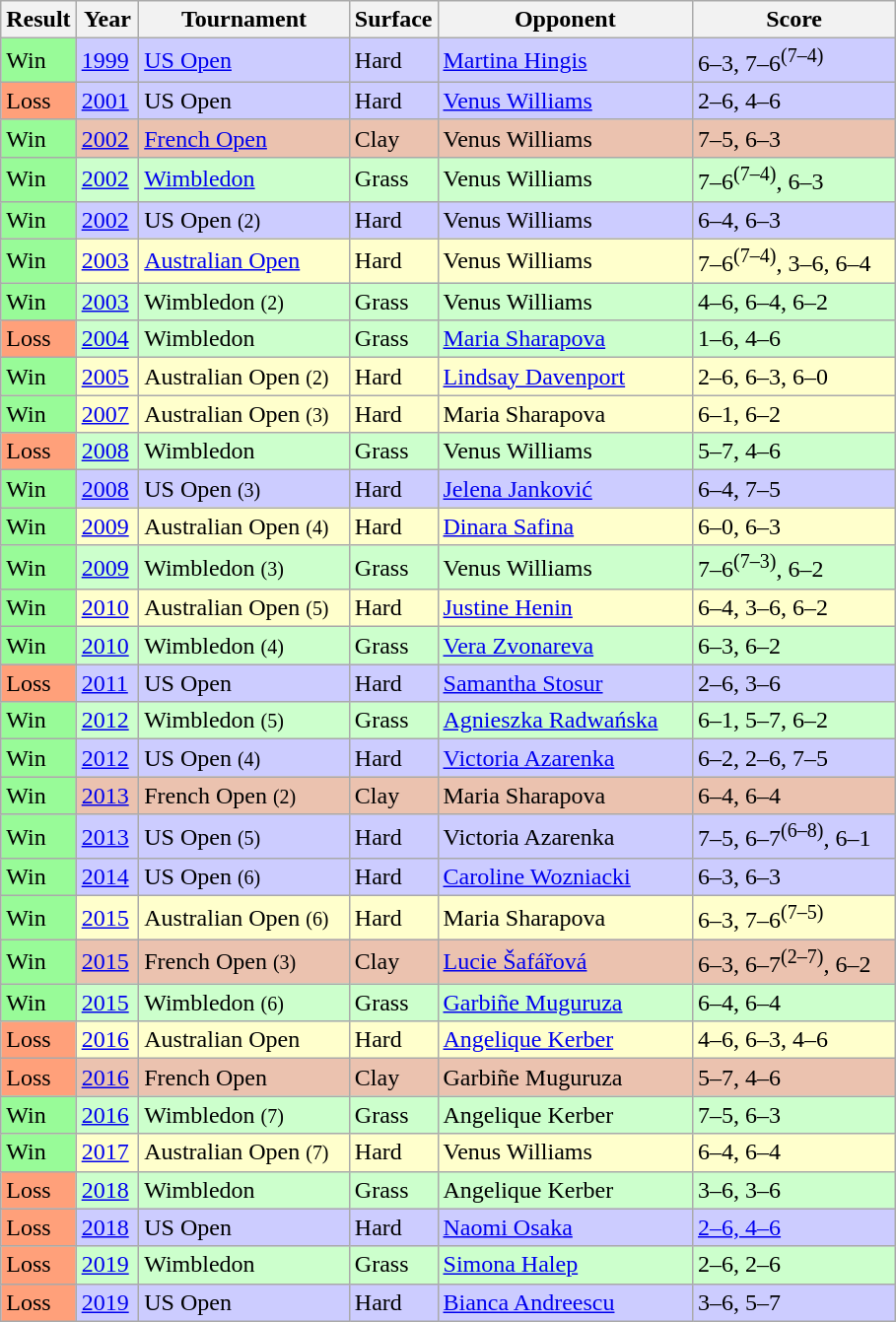<table class='sortable wikitable'>
<tr>
<th style="width:30px">Result</th>
<th style="width:35px">Year</th>
<th style="width:135px">Tournament</th>
<th style="width:50px">Surface</th>
<th style="width:165px">Opponent</th>
<th style="width:130px" class="unsortable">Score</th>
</tr>
<tr bgcolor=CCCCFF>
<td bgcolor=98FB98>Win</td>
<td><a href='#'>1999</a></td>
<td><a href='#'>US Open</a></td>
<td>Hard</td>
<td> <a href='#'>Martina Hingis</a></td>
<td>6–3, 7–6<sup>(7–4)</sup></td>
</tr>
<tr bgcolor=CCCCFF>
<td bgcolor=FFA07A>Loss</td>
<td><a href='#'>2001</a></td>
<td>US Open</td>
<td>Hard</td>
<td> <a href='#'>Venus Williams</a></td>
<td>2–6, 4–6</td>
</tr>
<tr bgcolor=EBC2AF>
<td bgcolor=98FB98>Win</td>
<td><a href='#'>2002</a></td>
<td><a href='#'>French Open</a></td>
<td>Clay</td>
<td> Venus Williams</td>
<td>7–5, 6–3</td>
</tr>
<tr bgcolor=CCFFCC>
<td bgcolor=98FB98>Win</td>
<td><a href='#'>2002</a></td>
<td><a href='#'>Wimbledon</a></td>
<td>Grass</td>
<td> Venus Williams</td>
<td>7–6<sup>(7–4)</sup>, 6–3</td>
</tr>
<tr bgcolor=CCCCFF>
<td bgcolor=98FB98>Win</td>
<td><a href='#'>2002</a></td>
<td>US Open <small>(2)</small></td>
<td>Hard</td>
<td> Venus Williams</td>
<td>6–4, 6–3</td>
</tr>
<tr bgcolor=FFFFCC>
<td bgcolor=98FB98>Win</td>
<td><a href='#'>2003</a></td>
<td><a href='#'>Australian Open</a></td>
<td>Hard</td>
<td> Venus Williams</td>
<td>7–6<sup>(7–4)</sup>, 3–6, 6–4</td>
</tr>
<tr bgcolor=CCFFCC>
<td bgcolor=98FB98>Win</td>
<td><a href='#'>2003</a></td>
<td>Wimbledon <small>(2)</small></td>
<td>Grass</td>
<td> Venus Williams</td>
<td>4–6, 6–4, 6–2</td>
</tr>
<tr bgcolor=CCFFCC>
<td bgcolor=FFA07A>Loss</td>
<td><a href='#'>2004</a></td>
<td>Wimbledon</td>
<td>Grass</td>
<td> <a href='#'>Maria Sharapova</a></td>
<td>1–6, 4–6</td>
</tr>
<tr bgcolor=FFFFCC>
<td bgcolor=98FB98>Win</td>
<td><a href='#'>2005</a></td>
<td>Australian Open <small>(2)</small></td>
<td>Hard</td>
<td> <a href='#'>Lindsay Davenport</a></td>
<td>2–6, 6–3, 6–0</td>
</tr>
<tr bgcolor=FFFFCC>
<td bgcolor=98FB98>Win</td>
<td><a href='#'>2007</a></td>
<td>Australian Open <small>(3)</small></td>
<td>Hard</td>
<td> Maria Sharapova</td>
<td>6–1, 6–2</td>
</tr>
<tr bgcolor=CCFFCC>
<td bgcolor=FFA07A>Loss</td>
<td><a href='#'>2008</a></td>
<td>Wimbledon</td>
<td>Grass</td>
<td> Venus Williams</td>
<td>5–7, 4–6</td>
</tr>
<tr bgcolor=CCCCFF>
<td bgcolor=98FB98>Win</td>
<td><a href='#'>2008</a></td>
<td>US Open <small>(3)</small></td>
<td>Hard</td>
<td> <a href='#'>Jelena Janković</a></td>
<td>6–4, 7–5</td>
</tr>
<tr bgcolor=FFFFCC>
<td bgcolor=98FB98>Win</td>
<td><a href='#'>2009</a></td>
<td>Australian Open <small>(4)</small></td>
<td>Hard</td>
<td> <a href='#'>Dinara Safina</a></td>
<td>6–0, 6–3</td>
</tr>
<tr bgcolor=CCFFCC>
<td bgcolor=98FB98>Win</td>
<td><a href='#'>2009</a></td>
<td>Wimbledon <small>(3)</small></td>
<td>Grass</td>
<td> Venus Williams</td>
<td>7–6<sup>(7–3)</sup>, 6–2</td>
</tr>
<tr bgcolor=FFFFCC>
<td bgcolor=98FB98>Win</td>
<td><a href='#'>2010</a></td>
<td>Australian Open <small>(5)</small></td>
<td>Hard</td>
<td> <a href='#'>Justine Henin</a></td>
<td>6–4, 3–6, 6–2</td>
</tr>
<tr bgcolor=CCFFCC>
<td bgcolor=98FB98>Win</td>
<td><a href='#'>2010</a></td>
<td>Wimbledon <small>(4)</small></td>
<td>Grass</td>
<td> <a href='#'>Vera Zvonareva</a></td>
<td>6–3, 6–2</td>
</tr>
<tr bgcolor=ccccff>
<td bgcolor=FFA07A>Loss</td>
<td><a href='#'>2011</a></td>
<td>US Open</td>
<td>Hard</td>
<td> <a href='#'>Samantha Stosur</a></td>
<td>2–6, 3–6</td>
</tr>
<tr bgcolor=ccffcc>
<td bgcolor=98FB98>Win</td>
<td><a href='#'>2012</a></td>
<td>Wimbledon <small> (5)</small></td>
<td>Grass</td>
<td> <a href='#'>Agnieszka Radwańska</a></td>
<td>6–1, 5–7, 6–2</td>
</tr>
<tr bgcolor=ccccff>
<td bgcolor=98FB98>Win</td>
<td><a href='#'>2012</a></td>
<td>US Open <small>(4)</small></td>
<td>Hard</td>
<td> <a href='#'>Victoria Azarenka</a></td>
<td>6–2, 2–6, 7–5</td>
</tr>
<tr bgcolor=EBC2AF>
<td bgcolor=98FB98>Win</td>
<td><a href='#'>2013</a></td>
<td>French Open <small>(2)</small></td>
<td>Clay</td>
<td> Maria Sharapova</td>
<td>6–4, 6–4</td>
</tr>
<tr bgcolor=ccccff>
<td bgcolor=98FB98>Win</td>
<td><a href='#'>2013</a></td>
<td>US Open <small>(5)</small></td>
<td>Hard</td>
<td> Victoria Azarenka</td>
<td>7–5, 6–7<sup>(6–8)</sup>, 6–1</td>
</tr>
<tr bgcolor=ccccff>
<td bgcolor=98FB98>Win</td>
<td><a href='#'>2014</a></td>
<td>US Open <small>(6)</small></td>
<td>Hard</td>
<td> <a href='#'>Caroline Wozniacki</a></td>
<td>6–3, 6–3</td>
</tr>
<tr bgcolor=FFFFCC>
<td bgcolor=98FB98>Win</td>
<td><a href='#'>2015</a></td>
<td>Australian Open <small>(6)</small></td>
<td>Hard</td>
<td> Maria Sharapova</td>
<td>6–3, 7–6<sup>(7–5)</sup></td>
</tr>
<tr style="background:#ebc2af;">
<td bgcolor=98FB98>Win</td>
<td><a href='#'>2015</a></td>
<td>French Open <small>(3)</small></td>
<td>Clay</td>
<td> <a href='#'>Lucie Šafářová</a></td>
<td>6–3, 6–7<sup>(2–7)</sup>, 6–2</td>
</tr>
<tr bgcolor=ccffcc>
<td bgcolor=98FB98>Win</td>
<td><a href='#'>2015</a></td>
<td>Wimbledon <small>(6)</small></td>
<td>Grass</td>
<td> <a href='#'>Garbiñe Muguruza</a></td>
<td>6–4, 6–4</td>
</tr>
<tr bgcolor=FFFFCC>
<td bgcolor=FFA07A>Loss</td>
<td><a href='#'>2016</a></td>
<td>Australian Open</td>
<td>Hard</td>
<td> <a href='#'>Angelique Kerber</a></td>
<td>4–6, 6–3, 4–6</td>
</tr>
<tr style="background:#ebc2af;">
<td bgcolor=FFA07A>Loss</td>
<td><a href='#'>2016</a></td>
<td>French Open</td>
<td>Clay</td>
<td> Garbiñe Muguruza</td>
<td>5–7, 4–6</td>
</tr>
<tr bgcolor=ccffcc>
<td bgcolor=98FB98>Win</td>
<td><a href='#'>2016</a></td>
<td>Wimbledon <small>(7)</small></td>
<td>Grass</td>
<td> Angelique Kerber</td>
<td>7–5, 6–3</td>
</tr>
<tr bgcolor=FFFFCC>
<td bgcolor=98fb98>Win</td>
<td><a href='#'>2017</a></td>
<td>Australian Open <small>(7)</small></td>
<td>Hard</td>
<td> Venus Williams</td>
<td>6–4, 6–4</td>
</tr>
<tr bgcolor=ccffcc>
<td bgcolor=FFA07A>Loss</td>
<td><a href='#'>2018</a></td>
<td>Wimbledon</td>
<td>Grass</td>
<td> Angelique Kerber</td>
<td>3–6, 3–6</td>
</tr>
<tr bgcolor=ccccff>
<td bgcolor=FFA07A>Loss</td>
<td><a href='#'>2018</a></td>
<td>US Open</td>
<td>Hard</td>
<td> <a href='#'>Naomi Osaka</a></td>
<td><a href='#'>2–6, 4–6</a></td>
</tr>
<tr bgcolor=ccffcc>
<td bgcolor=FFA07A>Loss</td>
<td><a href='#'>2019</a></td>
<td>Wimbledon</td>
<td>Grass</td>
<td> <a href='#'>Simona Halep</a></td>
<td>2–6, 2–6</td>
</tr>
<tr bgcolor=ccccff>
<td bgcolor=FFA07A>Loss</td>
<td><a href='#'>2019</a></td>
<td>US Open</td>
<td>Hard</td>
<td> <a href='#'>Bianca Andreescu</a></td>
<td>3–6, 5–7</td>
</tr>
</table>
